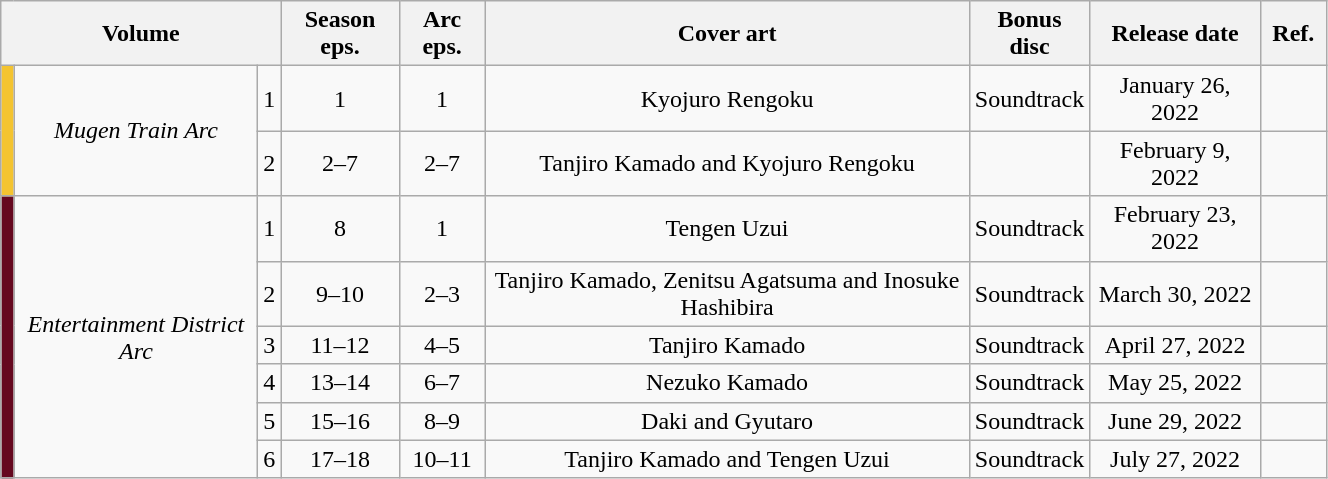<table class="wikitable" style="text-align: center; width: 70%;">
<tr>
<th colspan="3">Volume</th>
<th>Season eps.</th>
<th>Arc eps.</th>
<th>Cover art</th>
<th>Bonus disc</th>
<th>Release date</th>
<th width="5%">Ref.</th>
</tr>
<tr>
<td rowspan="2" width="1%" style="background: #F4C430;"></td>
<td rowspan="2"><em>Mugen Train Arc</em></td>
<td>1</td>
<td>1</td>
<td>1</td>
<td>Kyojuro Rengoku</td>
<td>Soundtrack</td>
<td>January 26, 2022</td>
<td></td>
</tr>
<tr>
<td>2</td>
<td>2–7</td>
<td>2–7</td>
<td>Tanjiro Kamado and Kyojuro Rengoku</td>
<td></td>
<td>February 9, 2022</td>
<td></td>
</tr>
<tr>
<td rowspan="6" width="1%" style="background: #65081F;"></td>
<td rowspan="6"><em>Entertainment District Arc</em></td>
<td>1</td>
<td>8</td>
<td>1</td>
<td>Tengen Uzui</td>
<td>Soundtrack</td>
<td>February 23, 2022</td>
<td></td>
</tr>
<tr>
<td>2</td>
<td>9–10</td>
<td>2–3</td>
<td>Tanjiro Kamado, Zenitsu Agatsuma and Inosuke Hashibira</td>
<td>Soundtrack</td>
<td>March 30, 2022</td>
<td></td>
</tr>
<tr>
<td>3</td>
<td>11–12</td>
<td>4–5</td>
<td>Tanjiro Kamado</td>
<td>Soundtrack</td>
<td>April 27, 2022</td>
<td></td>
</tr>
<tr>
<td>4</td>
<td>13–14</td>
<td>6–7</td>
<td>Nezuko Kamado</td>
<td>Soundtrack</td>
<td>May 25, 2022</td>
<td></td>
</tr>
<tr>
<td>5</td>
<td>15–16</td>
<td>8–9</td>
<td>Daki and Gyutaro</td>
<td>Soundtrack</td>
<td>June 29, 2022</td>
<td></td>
</tr>
<tr>
<td>6</td>
<td>17–18</td>
<td>10–11</td>
<td>Tanjiro Kamado and Tengen Uzui</td>
<td>Soundtrack</td>
<td>July 27, 2022</td>
<td></td>
</tr>
</table>
